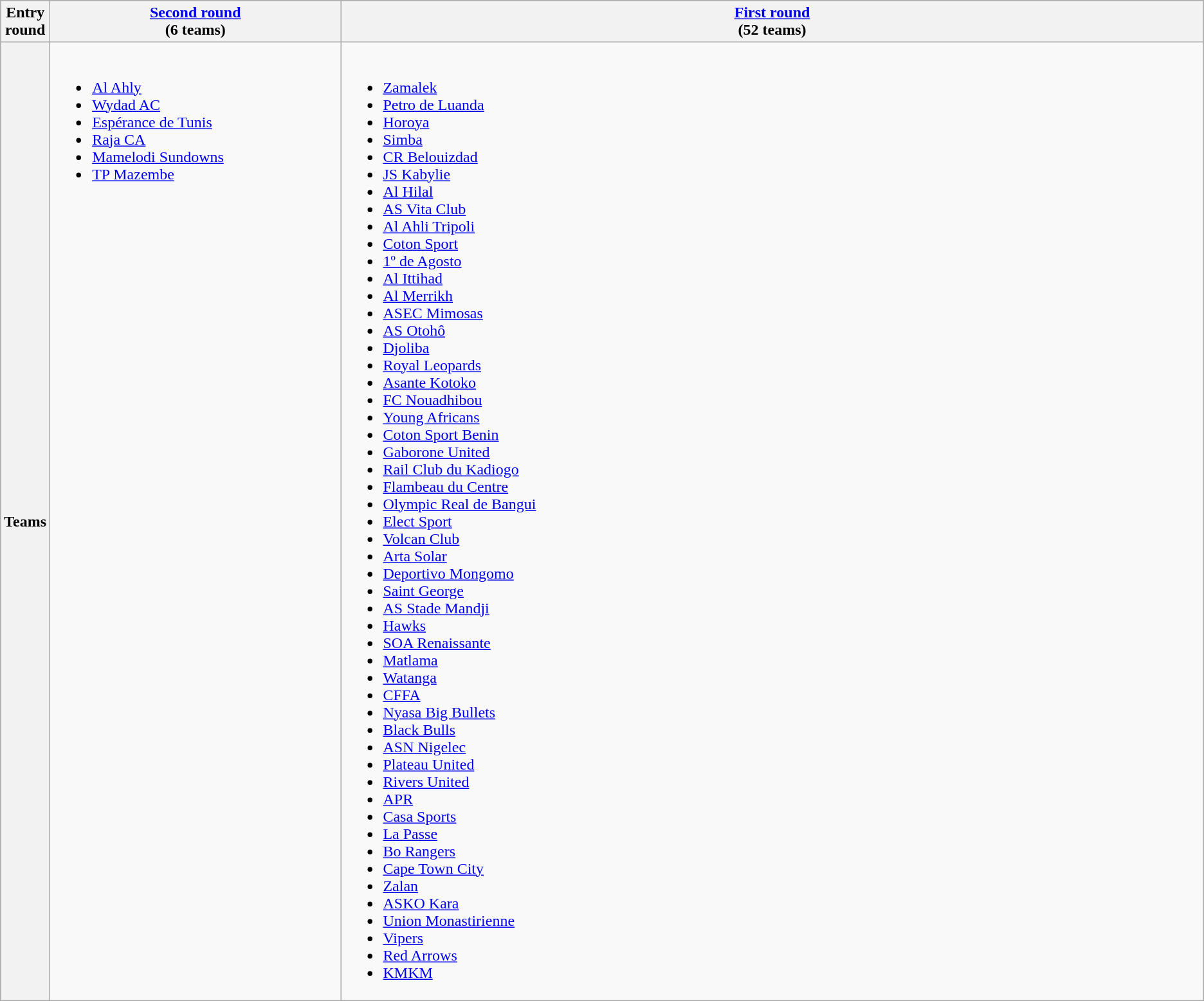<table class="wikitable">
<tr>
<th>Entry round</th>
<th width=25%><a href='#'>Second round</a><br>(6 teams)</th>
<th width=75%><a href='#'>First round</a><br>(52 teams)</th>
</tr>
<tr>
<th>Teams</th>
<td valign=top><br><ul><li> <a href='#'>Al Ahly</a> </li><li> <a href='#'>Wydad AC</a> </li><li> <a href='#'>Espérance de Tunis</a> </li><li> <a href='#'>Raja CA</a> </li><li> <a href='#'>Mamelodi Sundowns</a> </li><li> <a href='#'>TP Mazembe</a> </li></ul></td>
<td valign=top><br><ul><li> <a href='#'>Zamalek</a> </li><li> <a href='#'>Petro de Luanda</a> </li><li> <a href='#'>Horoya</a> </li><li> <a href='#'>Simba</a> </li><li> <a href='#'>CR Belouizdad</a> </li><li> <a href='#'>JS Kabylie</a> </li><li> <a href='#'>Al Hilal</a> </li><li> <a href='#'>AS Vita Club</a> </li><li> <a href='#'>Al Ahli Tripoli</a> </li><li> <a href='#'>Coton Sport</a> </li><li> <a href='#'>1º de Agosto</a> </li><li> <a href='#'>Al Ittihad</a> </li><li> <a href='#'>Al Merrikh</a> </li><li> <a href='#'>ASEC Mimosas</a> </li><li> <a href='#'>AS Otohô</a> </li><li> <a href='#'>Djoliba</a> </li><li> <a href='#'>Royal Leopards</a> </li><li> <a href='#'>Asante Kotoko</a> </li><li> <a href='#'>FC Nouadhibou</a> </li><li> <a href='#'>Young Africans</a> </li><li> <a href='#'>Coton Sport Benin</a></li><li> <a href='#'>Gaborone United</a></li><li> <a href='#'>Rail Club du Kadiogo</a></li><li> <a href='#'>Flambeau du Centre</a></li><li> <a href='#'>Olympic Real de Bangui</a></li><li> <a href='#'>Elect Sport</a></li><li> <a href='#'>Volcan Club</a></li><li> <a href='#'>Arta Solar</a></li><li> <a href='#'>Deportivo Mongomo</a></li><li> <a href='#'>Saint George</a></li><li> <a href='#'>AS Stade Mandji</a></li><li> <a href='#'>Hawks</a></li><li> <a href='#'>SOA Renaissante</a></li><li> <a href='#'>Matlama</a></li><li> <a href='#'>Watanga</a></li><li> <a href='#'>CFFA</a></li><li> <a href='#'>Nyasa Big Bullets</a></li><li> <a href='#'>Black Bulls</a></li><li> <a href='#'>ASN Nigelec</a></li><li> <a href='#'>Plateau United</a></li><li> <a href='#'>Rivers United</a></li><li> <a href='#'>APR</a></li><li> <a href='#'>Casa Sports</a></li><li> <a href='#'>La Passe</a></li><li> <a href='#'>Bo Rangers</a></li><li> <a href='#'>Cape Town City</a></li><li> <a href='#'>Zalan</a></li><li> <a href='#'>ASKO Kara</a></li><li> <a href='#'>Union Monastirienne</a></li><li> <a href='#'>Vipers</a></li><li> <a href='#'>Red Arrows</a></li><li> <a href='#'>KMKM</a></li></ul></td>
</tr>
</table>
